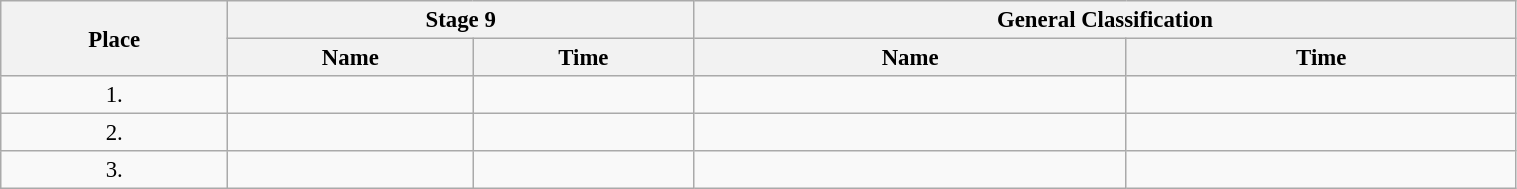<table class=wikitable style="font-size:95%" width="80%">
<tr>
<th rowspan="2">Place</th>
<th colspan="2">Stage 9</th>
<th colspan="2">General Classification</th>
</tr>
<tr>
<th>Name</th>
<th>Time</th>
<th>Name</th>
<th>Time</th>
</tr>
<tr>
<td align="center">1.</td>
<td></td>
<td></td>
<td></td>
<td></td>
</tr>
<tr>
<td align="center">2.</td>
<td></td>
<td></td>
<td></td>
<td></td>
</tr>
<tr>
<td align="center">3.</td>
<td></td>
<td></td>
<td></td>
<td></td>
</tr>
</table>
